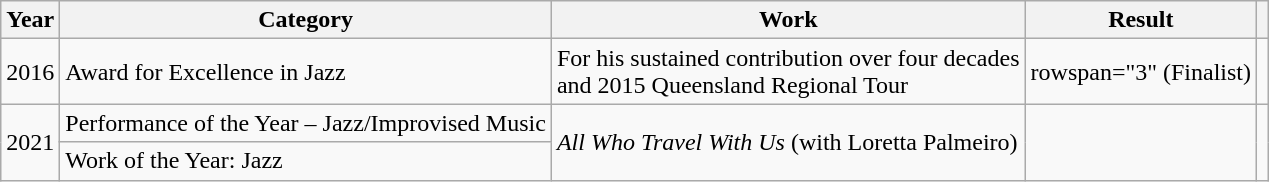<table class="wikitable">
<tr>
<th>Year</th>
<th>Category</th>
<th>Work</th>
<th>Result</th>
<th></th>
</tr>
<tr>
<td>2016</td>
<td>Award for Excellence in Jazz</td>
<td>For his sustained contribution over four decades <br>and 2015 Queensland Regional Tour</td>
<td>rowspan="3" (Finalist)</td>
<td></td>
</tr>
<tr>
<td rowspan="2">2021</td>
<td>Performance of the Year – Jazz/Improvised Music</td>
<td rowspan="2"><em>All Who Travel With Us</em> (with Loretta Palmeiro)</td>
<td rowspan="2"></td>
</tr>
<tr>
<td>Work of the Year: Jazz</td>
</tr>
</table>
